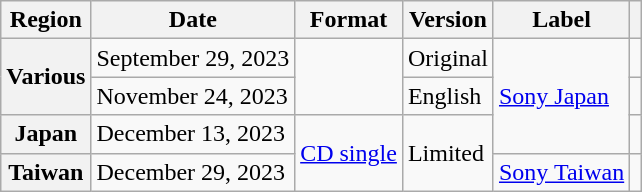<table class="wikitable plainrowheaders">
<tr>
<th scope="col">Region</th>
<th scope="col">Date</th>
<th scope="col">Format</th>
<th scope="col">Version</th>
<th scope="col">Label</th>
<th scope="col"></th>
</tr>
<tr>
<th scope="row" rowspan="2">Various</th>
<td>September 29, 2023</td>
<td rowspan="2"></td>
<td>Original</td>
<td rowspan="3"><a href='#'>Sony Japan</a></td>
<td style="text-align:center"></td>
</tr>
<tr>
<td>November 24, 2023</td>
<td>English</td>
<td style="text-align:center"></td>
</tr>
<tr>
<th scope="row">Japan</th>
<td>December 13, 2023</td>
<td rowspan="2"><a href='#'>CD single</a></td>
<td rowspan="2">Limited</td>
<td style="text-align:center"></td>
</tr>
<tr>
<th scope="row">Taiwan</th>
<td>December 29, 2023</td>
<td><a href='#'>Sony Taiwan</a></td>
<td style="text-align:center"></td>
</tr>
</table>
